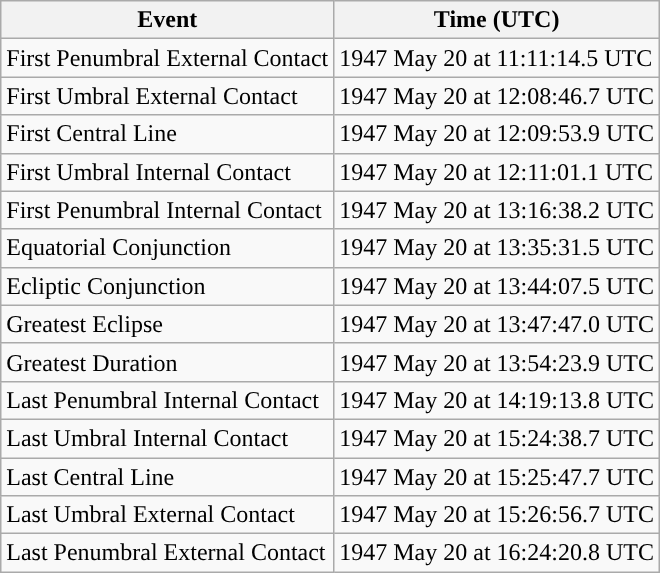<table class="wikitable">
<tr>
<th>Event</th>
<th>Time (UTC)</th>
</tr>
<tr>
<td>First Penumbral External Contact</td>
<td>1947 May 20 at 11:11:14.5 UTC</td>
</tr>
<tr>
<td>First Umbral External Contact</td>
<td>1947 May 20 at 12:08:46.7 UTC</td>
</tr>
<tr>
<td>First Central Line</td>
<td>1947 May 20 at 12:09:53.9 UTC</td>
</tr>
<tr>
<td>First Umbral Internal Contact</td>
<td>1947 May 20 at 12:11:01.1 UTC</td>
</tr>
<tr>
<td>First Penumbral Internal Contact</td>
<td>1947 May 20 at 13:16:38.2 UTC</td>
</tr>
<tr>
<td>Equatorial Conjunction</td>
<td>1947 May 20 at 13:35:31.5 UTC</td>
</tr>
<tr>
<td>Ecliptic Conjunction</td>
<td>1947 May 20 at 13:44:07.5 UTC</td>
</tr>
<tr>
<td>Greatest Eclipse</td>
<td>1947 May 20 at 13:47:47.0 UTC</td>
</tr>
<tr>
<td>Greatest Duration</td>
<td>1947 May 20 at 13:54:23.9 UTC</td>
</tr>
<tr>
<td>Last Penumbral Internal Contact</td>
<td>1947 May 20 at 14:19:13.8 UTC</td>
</tr>
<tr>
<td>Last Umbral Internal Contact</td>
<td>1947 May 20 at 15:24:38.7 UTC</td>
</tr>
<tr>
<td>Last Central Line</td>
<td>1947 May 20 at 15:25:47.7 UTC</td>
</tr>
<tr>
<td>Last Umbral External Contact</td>
<td>1947 May 20 at 15:26:56.7 UTC</td>
</tr>
<tr>
<td>Last Penumbral External Contact</td>
<td>1947 May 20 at 16:24:20.8 UTC</td>
</tr>
</table>
